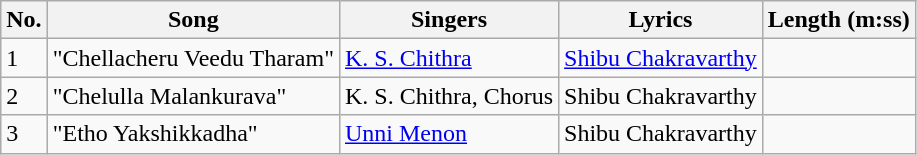<table class="wikitable">
<tr>
<th>No.</th>
<th>Song</th>
<th>Singers</th>
<th>Lyrics</th>
<th>Length (m:ss)</th>
</tr>
<tr>
<td>1</td>
<td>"Chellacheru Veedu Tharam"</td>
<td><a href='#'>K. S. Chithra</a></td>
<td><a href='#'>Shibu Chakravarthy</a></td>
<td></td>
</tr>
<tr>
<td>2</td>
<td>"Chelulla Malankurava"</td>
<td>K. S. Chithra, Chorus</td>
<td>Shibu Chakravarthy</td>
<td></td>
</tr>
<tr>
<td>3</td>
<td>"Etho Yakshikkadha"</td>
<td><a href='#'>Unni Menon</a></td>
<td>Shibu Chakravarthy</td>
<td></td>
</tr>
</table>
